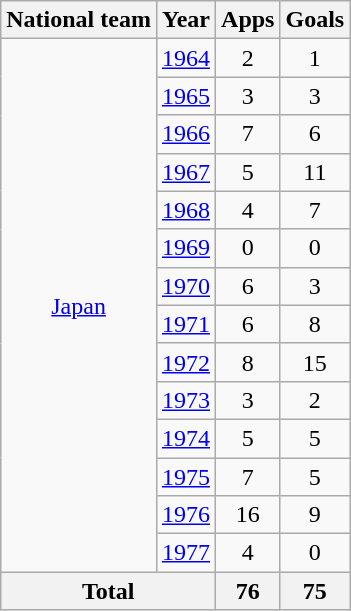<table class="wikitable" style="text-align:center">
<tr>
<th>National team</th>
<th>Year</th>
<th>Apps</th>
<th>Goals</th>
</tr>
<tr>
<td rowspan="14"><a href='#'>Japan</a></td>
<td><a href='#'>1964</a></td>
<td>2</td>
<td>1</td>
</tr>
<tr>
<td><a href='#'>1965</a></td>
<td>3</td>
<td>3</td>
</tr>
<tr>
<td><a href='#'>1966</a></td>
<td>7</td>
<td>6</td>
</tr>
<tr>
<td><a href='#'>1967</a></td>
<td>5</td>
<td>11</td>
</tr>
<tr>
<td><a href='#'>1968</a></td>
<td>4</td>
<td>7</td>
</tr>
<tr>
<td><a href='#'>1969</a></td>
<td>0</td>
<td>0</td>
</tr>
<tr>
<td><a href='#'>1970</a></td>
<td>6</td>
<td>3</td>
</tr>
<tr>
<td><a href='#'>1971</a></td>
<td>6</td>
<td>8</td>
</tr>
<tr>
<td><a href='#'>1972</a></td>
<td>8</td>
<td>15</td>
</tr>
<tr>
<td><a href='#'>1973</a></td>
<td>3</td>
<td>2</td>
</tr>
<tr>
<td><a href='#'>1974</a></td>
<td>5</td>
<td>5</td>
</tr>
<tr>
<td><a href='#'>1975</a></td>
<td>7</td>
<td>5</td>
</tr>
<tr>
<td><a href='#'>1976</a></td>
<td>16</td>
<td>9</td>
</tr>
<tr>
<td><a href='#'>1977</a></td>
<td>4</td>
<td>0</td>
</tr>
<tr>
<th colspan="2">Total</th>
<th>76</th>
<th>75</th>
</tr>
</table>
